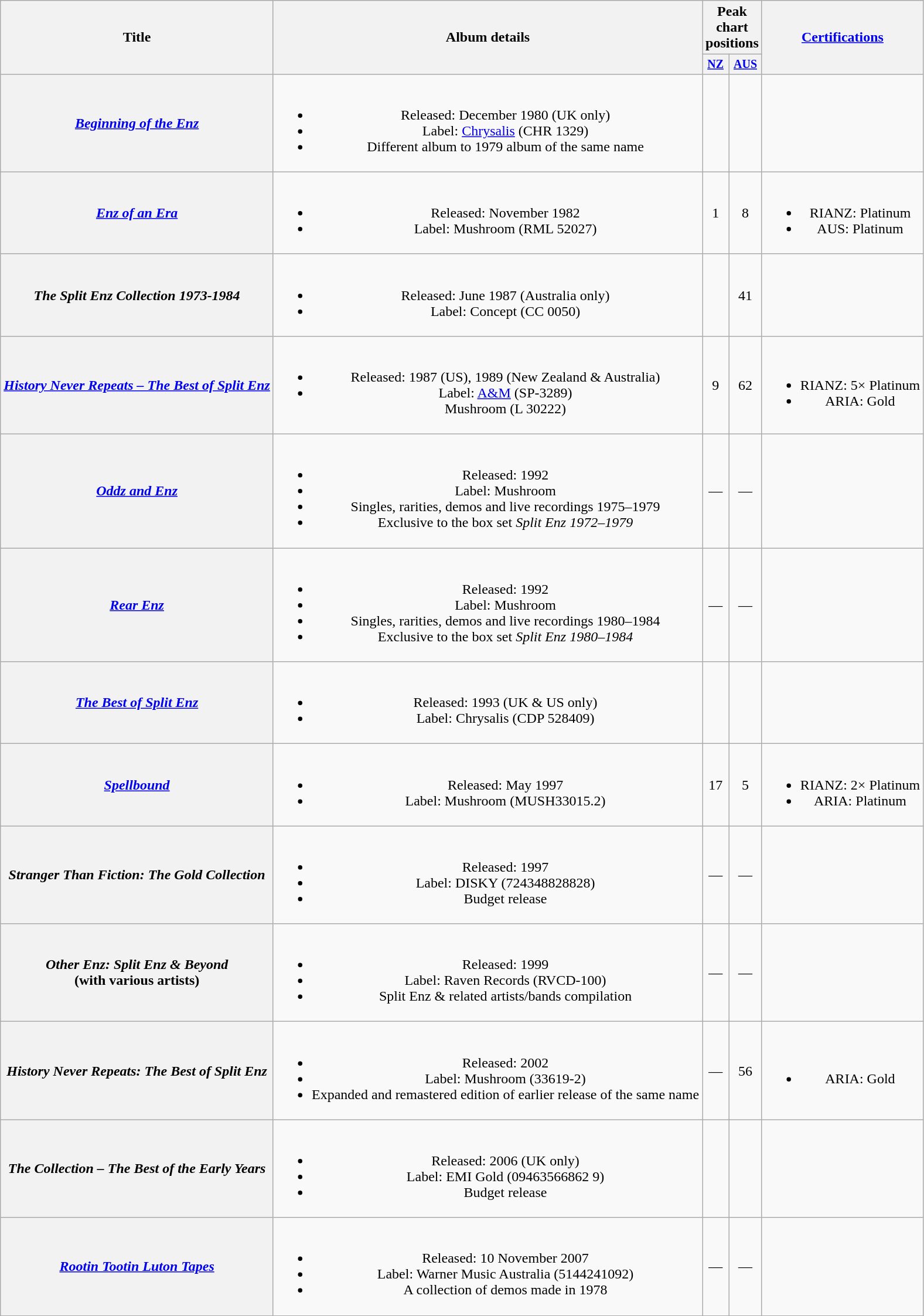<table class="wikitable plainrowheaders" style="text-align:center;" border="1">
<tr>
<th scope="col" rowspan="2">Title</th>
<th scope="col" rowspan="2">Album details</th>
<th scope="col" colspan="2">Peak chart positions</th>
<th scope="col" rowspan="2"><a href='#'>Certifications</a></th>
</tr>
<tr style="font-size:smaller;">
<th width="20"><a href='#'>NZ</a><br></th>
<th width="20"><a href='#'>AUS</a><br></th>
</tr>
<tr>
<th scope="row"><em><a href='#'>Beginning of the Enz</a></em></th>
<td><br><ul><li>Released: December 1980 (UK only)</li><li>Label: <a href='#'>Chrysalis</a> (CHR 1329)</li><li>Different album to 1979 album of the same name</li></ul></td>
<td></td>
<td></td>
<td></td>
</tr>
<tr>
<th scope="row"><em><a href='#'>Enz of an Era</a></em></th>
<td><br><ul><li>Released: November 1982</li><li>Label: Mushroom (RML 52027)</li></ul></td>
<td>1</td>
<td>8</td>
<td><br><ul><li>RIANZ: Platinum</li><li>AUS: Platinum</li></ul></td>
</tr>
<tr>
<th scope="row"><em>The Split Enz Collection 1973-1984</em></th>
<td><br><ul><li>Released: June 1987 (Australia only)</li><li>Label: Concept (CC 0050)</li></ul></td>
<td></td>
<td>41</td>
<td></td>
</tr>
<tr>
<th scope="row"><em><a href='#'>History Never Repeats – The Best of Split Enz</a></em></th>
<td><br><ul><li>Released: 1987 (US), 1989 (New Zealand & Australia)</li><li>Label: <a href='#'>A&M</a> (SP-3289) <br> Mushroom (L 30222)</li></ul></td>
<td>9</td>
<td>62</td>
<td><br><ul><li>RIANZ: 5× Platinum</li><li>ARIA: Gold</li></ul></td>
</tr>
<tr>
<th scope="row"><em><a href='#'>Oddz and Enz</a></em></th>
<td><br><ul><li>Released: 1992</li><li>Label: Mushroom</li><li>Singles, rarities, demos and live recordings 1975–1979</li><li>Exclusive to the box set <em>Split Enz 1972–1979</em></li></ul></td>
<td>—</td>
<td>—</td>
<td></td>
</tr>
<tr>
<th scope="row"><em><a href='#'>Rear Enz</a></em></th>
<td><br><ul><li>Released: 1992</li><li>Label: Mushroom</li><li>Singles, rarities, demos and live recordings 1980–1984</li><li>Exclusive to the box set <em>Split Enz 1980–1984</em></li></ul></td>
<td>—</td>
<td>—</td>
<td></td>
</tr>
<tr>
<th scope="row"><em><a href='#'>The Best of Split Enz</a></em></th>
<td><br><ul><li>Released: 1993 (UK & US only)</li><li>Label: Chrysalis (CDP 528409)</li></ul></td>
<td></td>
<td></td>
<td></td>
</tr>
<tr>
<th scope="row"><em><a href='#'>Spellbound</a></em></th>
<td><br><ul><li>Released: May 1997</li><li>Label: Mushroom (MUSH33015.2)</li></ul></td>
<td>17</td>
<td>5</td>
<td><br><ul><li>RIANZ: 2× Platinum</li><li>ARIA: Platinum</li></ul></td>
</tr>
<tr>
<th scope="row"><em>Stranger Than Fiction: The Gold Collection</em></th>
<td><br><ul><li>Released: 1997</li><li>Label: DISKY	(724348828828)</li><li>Budget release</li></ul></td>
<td>—</td>
<td>—</td>
<td></td>
</tr>
<tr>
<th scope="row"><em>Other Enz: Split Enz & Beyond</em> <br> (with various artists)</th>
<td><br><ul><li>Released: 1999</li><li>Label: Raven Records (RVCD-100)</li><li>Split Enz & related artists/bands compilation</li></ul></td>
<td>—</td>
<td>—</td>
<td></td>
</tr>
<tr>
<th scope="row"><em>History Never Repeats: The Best of Split Enz</em></th>
<td><br><ul><li>Released: 2002</li><li>Label: Mushroom (33619-2)</li><li>Expanded and remastered edition of earlier release of the same name</li></ul></td>
<td>—</td>
<td>56</td>
<td><br><ul><li>ARIA: Gold</li></ul></td>
</tr>
<tr>
<th scope="row"><em>The Collection – The Best of the Early Years</em></th>
<td><br><ul><li>Released: 2006 (UK only)</li><li>Label: EMI Gold (09463566862 9)</li><li>Budget release</li></ul></td>
<td></td>
<td></td>
<td></td>
</tr>
<tr>
<th scope="row"><em><a href='#'>Rootin Tootin Luton Tapes</a></em></th>
<td><br><ul><li>Released: 10 November 2007</li><li>Label: Warner Music Australia (5144241092)</li><li>A collection of demos made in 1978</li></ul></td>
<td>—</td>
<td>—</td>
<td></td>
</tr>
</table>
